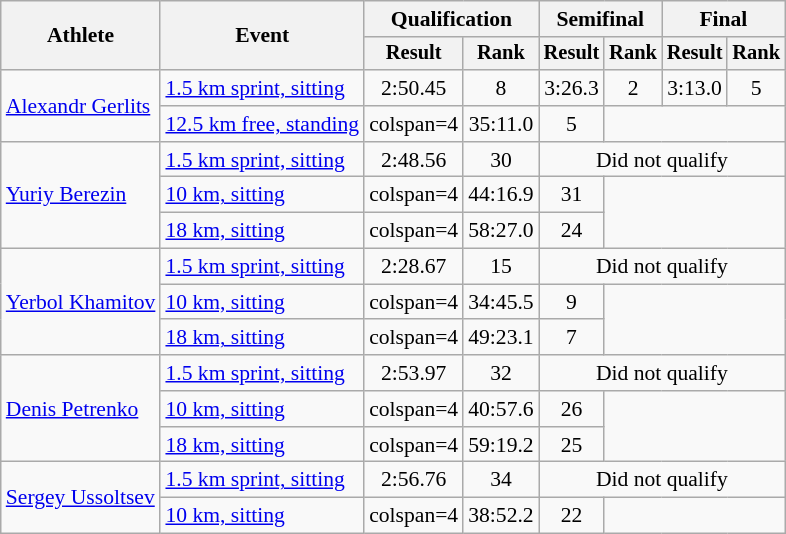<table class="wikitable" style="font-size:90%">
<tr>
<th rowspan=2>Athlete</th>
<th rowspan=2>Event</th>
<th colspan=2>Qualification</th>
<th colspan=2>Semifinal</th>
<th colspan=2>Final</th>
</tr>
<tr style="font-size:95%">
<th>Result</th>
<th>Rank</th>
<th>Result</th>
<th>Rank</th>
<th>Result</th>
<th>Rank</th>
</tr>
<tr align=center>
<td style="text-align:left;" rowspan="2"><a href='#'>Alexandr Gerlits</a></td>
<td align=left><a href='#'>1.5 km sprint, sitting</a></td>
<td>2:50.45</td>
<td>8</td>
<td>3:26.3</td>
<td>2</td>
<td>3:13.0</td>
<td>5</td>
</tr>
<tr align=center>
<td align=left><a href='#'>12.5 km free, standing</a></td>
<td>colspan=4 </td>
<td>35:11.0</td>
<td>5</td>
</tr>
<tr align=center>
<td style="text-align:left;" rowspan="3"><a href='#'>Yuriy Berezin</a></td>
<td align=left><a href='#'>1.5 km sprint, sitting</a></td>
<td>2:48.56</td>
<td>30</td>
<td colspan=4>Did not qualify</td>
</tr>
<tr align=center>
<td align=left><a href='#'>10 km, sitting</a></td>
<td>colspan=4 </td>
<td>44:16.9</td>
<td>31</td>
</tr>
<tr align=center>
<td align=left><a href='#'>18 km, sitting</a></td>
<td>colspan=4 </td>
<td>58:27.0</td>
<td>24</td>
</tr>
<tr align=center>
<td style="text-align:left;" rowspan="3"><a href='#'>Yerbol Khamitov</a></td>
<td align=left><a href='#'>1.5 km sprint, sitting</a></td>
<td>2:28.67</td>
<td>15</td>
<td colspan=4>Did not qualify</td>
</tr>
<tr align=center>
<td align=left><a href='#'>10 km, sitting</a></td>
<td>colspan=4 </td>
<td>34:45.5</td>
<td>9</td>
</tr>
<tr align=center>
<td align=left><a href='#'>18 km, sitting</a></td>
<td>colspan=4 </td>
<td>49:23.1</td>
<td>7</td>
</tr>
<tr align=center>
<td style="text-align:left;" rowspan="3"><a href='#'>Denis Petrenko</a></td>
<td align=left><a href='#'>1.5 km sprint, sitting</a></td>
<td>2:53.97</td>
<td>32</td>
<td colspan=4>Did not qualify</td>
</tr>
<tr align=center>
<td align=left><a href='#'>10 km, sitting</a></td>
<td>colspan=4 </td>
<td>40:57.6</td>
<td>26</td>
</tr>
<tr align=center>
<td align=left><a href='#'>18 km, sitting</a></td>
<td>colspan=4 </td>
<td>59:19.2</td>
<td>25</td>
</tr>
<tr align=center>
<td style="text-align:left;" rowspan="2"><a href='#'>Sergey Ussoltsev</a></td>
<td align=left><a href='#'>1.5 km sprint, sitting</a></td>
<td>2:56.76</td>
<td>34</td>
<td colspan=4>Did not qualify</td>
</tr>
<tr align=center>
<td align=left><a href='#'>10 km, sitting</a></td>
<td>colspan=4 </td>
<td>38:52.2</td>
<td>22</td>
</tr>
</table>
